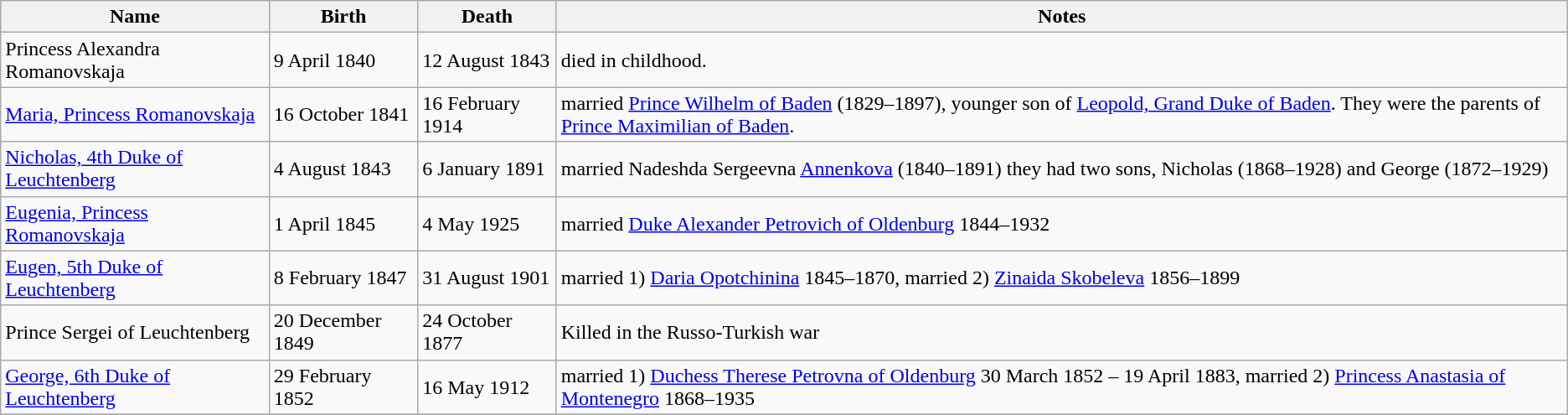<table class="wikitable">
<tr>
<th>Name</th>
<th>Birth</th>
<th>Death</th>
<th>Notes</th>
</tr>
<tr>
<td>Princess Alexandra Romanovskaja</td>
<td>9 April 1840</td>
<td>12 August 1843</td>
<td>died in childhood.</td>
</tr>
<tr>
<td><a href='#'>Maria, Princess Romanovskaja</a></td>
<td>16 October 1841</td>
<td>16 February 1914</td>
<td>married <a href='#'>Prince Wilhelm of Baden</a> (1829–1897), younger son of <a href='#'>Leopold, Grand Duke of Baden</a>. They were the parents of <a href='#'>Prince Maximilian of Baden</a>.</td>
</tr>
<tr>
<td><a href='#'>Nicholas, 4th Duke of Leuchtenberg</a></td>
<td>4 August 1843</td>
<td>6 January 1891</td>
<td>married Nadeshda Sergeevna <a href='#'>Annenkova</a> (1840–1891) they had two sons, Nicholas (1868–1928) and George (1872–1929)</td>
</tr>
<tr>
<td><a href='#'>Eugenia, Princess Romanovskaja</a></td>
<td>1 April 1845</td>
<td>4 May 1925</td>
<td>married <a href='#'>Duke Alexander Petrovich of Oldenburg</a> 1844–1932</td>
</tr>
<tr>
<td><a href='#'>Eugen, 5th Duke of Leuchtenberg</a></td>
<td>8 February 1847</td>
<td>31 August 1901</td>
<td>married 1) <a href='#'>Daria Opotchinina</a> 1845–1870, married 2) <a href='#'>Zinaida Skobeleva</a> 1856–1899</td>
</tr>
<tr>
<td>Prince Sergei of Leuchtenberg</td>
<td>20 December 1849</td>
<td>24 October 1877</td>
<td>Killed in the Russo-Turkish war</td>
</tr>
<tr>
<td><a href='#'>George, 6th Duke of Leuchtenberg</a></td>
<td>29 February 1852</td>
<td>16 May 1912</td>
<td>married 1) <a href='#'>Duchess Therese Petrovna of Oldenburg</a> 30 March 1852 – 19 April 1883, married 2) <a href='#'>Princess Anastasia of Montenegro</a> 1868–1935</td>
</tr>
<tr>
</tr>
</table>
